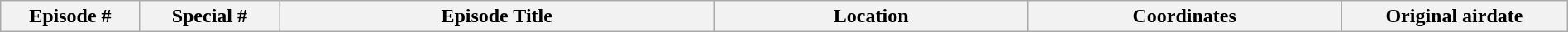<table class="wikitable plainrowheaders" style="width:100%; margin:auto;">
<tr>
<th width="8%">Episode #</th>
<th width="8%">Special #</th>
<th width="25%">Episode Title</th>
<th width="18%">Location</th>
<th width="18%">Coordinates</th>
<th width="13%">Original airdate<br><onlyinclude>




</onlyinclude></th>
</tr>
</table>
